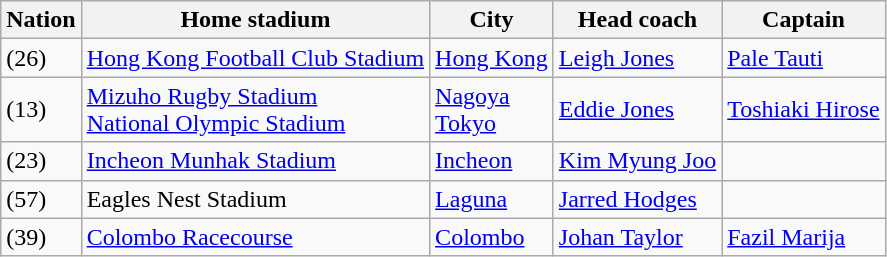<table class="wikitable">
<tr>
<th>Nation</th>
<th>Home stadium</th>
<th>City</th>
<th>Head coach</th>
<th>Captain</th>
</tr>
<tr>
<td> (26)</td>
<td><a href='#'>Hong Kong Football Club Stadium</a></td>
<td><a href='#'>Hong Kong</a></td>
<td> <a href='#'>Leigh Jones</a></td>
<td><a href='#'>Pale Tauti</a></td>
</tr>
<tr>
<td> (13)</td>
<td><a href='#'>Mizuho Rugby Stadium</a><br><a href='#'>National Olympic Stadium</a></td>
<td><a href='#'>Nagoya</a><br><a href='#'>Tokyo</a></td>
<td> <a href='#'>Eddie Jones</a></td>
<td><a href='#'>Toshiaki Hirose</a></td>
</tr>
<tr>
<td> (23)</td>
<td><a href='#'>Incheon Munhak Stadium</a></td>
<td><a href='#'>Incheon</a></td>
<td> <a href='#'>Kim Myung Joo</a></td>
<td></td>
</tr>
<tr>
<td> (57)</td>
<td>Eagles Nest Stadium</td>
<td><a href='#'>Laguna</a></td>
<td> <a href='#'>Jarred Hodges</a></td>
<td></td>
</tr>
<tr>
<td> (39)</td>
<td><a href='#'>Colombo Racecourse</a></td>
<td><a href='#'>Colombo</a></td>
<td> <a href='#'>Johan Taylor</a></td>
<td><a href='#'>Fazil Marija</a></td>
</tr>
</table>
